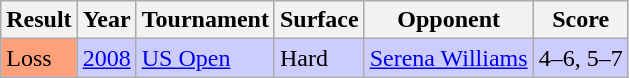<table class="sortable wikitable">
<tr>
<th>Result</th>
<th>Year</th>
<th>Tournament</th>
<th>Surface</th>
<th>Opponent</th>
<th>Score</th>
</tr>
<tr bgcolor=#CCCCFF>
<td bgcolor=FFA07A>Loss</td>
<td><a href='#'>2008</a></td>
<td><a href='#'>US Open</a></td>
<td>Hard</td>
<td> <a href='#'>Serena Williams</a></td>
<td>4–6, 5–7</td>
</tr>
</table>
